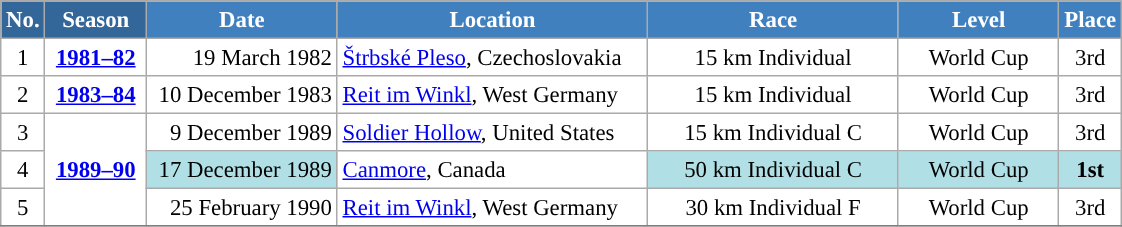<table class="wikitable sortable" style="font-size:95%; text-align:center; border:grey solid 1px; border-collapse:collapse; background:#ffffff;">
<tr style="background:#efefef;">
<th style="background-color:#369; color:white;">No.</th>
<th style="background-color:#369; color:white;">Season</th>
<th style="background-color:#4180be; color:white; width:120px;">Date</th>
<th style="background-color:#4180be; color:white; width:200px;">Location</th>
<th style="background-color:#4180be; color:white; width:160px;">Race</th>
<th style="background-color:#4180be; color:white; width:100px;">Level</th>
<th style="background-color:#4180be; color:white;">Place</th>
</tr>
<tr>
<td align=center>1</td>
<td rowspan=1 align=center><strong> <a href='#'>1981–82</a> </strong></td>
<td align=right>19 March 1982</td>
<td align=left> <a href='#'>Štrbské Pleso</a>, Czechoslovakia</td>
<td>15 km Individual</td>
<td>World Cup</td>
<td>3rd</td>
</tr>
<tr>
<td align=center>2</td>
<td rowspan=1 align=center><strong> <a href='#'>1983–84</a> </strong></td>
<td align=right>10 December 1983</td>
<td align=left> <a href='#'>Reit im Winkl</a>, West Germany</td>
<td>15 km Individual</td>
<td>World Cup</td>
<td>3rd</td>
</tr>
<tr>
<td align=center>3</td>
<td rowspan=3 align=center><strong> <a href='#'>1989–90</a> </strong></td>
<td align=right>9 December 1989</td>
<td align=left> <a href='#'>Soldier Hollow</a>, United States</td>
<td>15 km Individual C</td>
<td>World Cup</td>
<td>3rd</td>
</tr>
<tr>
<td align=center>4</td>
<td bgcolor="#BOEOE6" align=right>17 December 1989</td>
<td align=left> <a href='#'>Canmore</a>, Canada</td>
<td bgcolor="#BOEOE6">50 km Individual C</td>
<td bgcolor="#BOEOE6">World Cup</td>
<td bgcolor="#BOEOE6"><strong>1st</strong></td>
</tr>
<tr>
<td align=center>5</td>
<td align=right>25 February 1990</td>
<td align=left> <a href='#'>Reit im Winkl</a>, West Germany</td>
<td>30 km Individual F</td>
<td>World Cup</td>
<td>3rd</td>
</tr>
<tr>
</tr>
</table>
